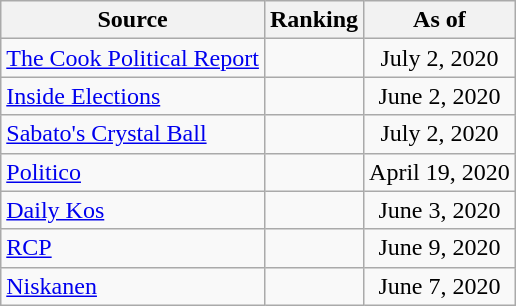<table class="wikitable" style="text-align:center">
<tr>
<th>Source</th>
<th>Ranking</th>
<th>As of</th>
</tr>
<tr>
<td align=left><a href='#'>The Cook Political Report</a></td>
<td></td>
<td>July 2, 2020</td>
</tr>
<tr>
<td align=left><a href='#'>Inside Elections</a></td>
<td></td>
<td>June 2, 2020</td>
</tr>
<tr>
<td align=left><a href='#'>Sabato's Crystal Ball</a></td>
<td></td>
<td>July 2, 2020</td>
</tr>
<tr>
<td align="left"><a href='#'>Politico</a></td>
<td></td>
<td>April 19, 2020</td>
</tr>
<tr>
<td align="left"><a href='#'>Daily Kos</a></td>
<td></td>
<td>June 3, 2020</td>
</tr>
<tr>
<td align="left"><a href='#'>RCP</a></td>
<td></td>
<td>June 9, 2020</td>
</tr>
<tr>
<td align="left"><a href='#'>Niskanen</a></td>
<td></td>
<td>June 7, 2020</td>
</tr>
</table>
